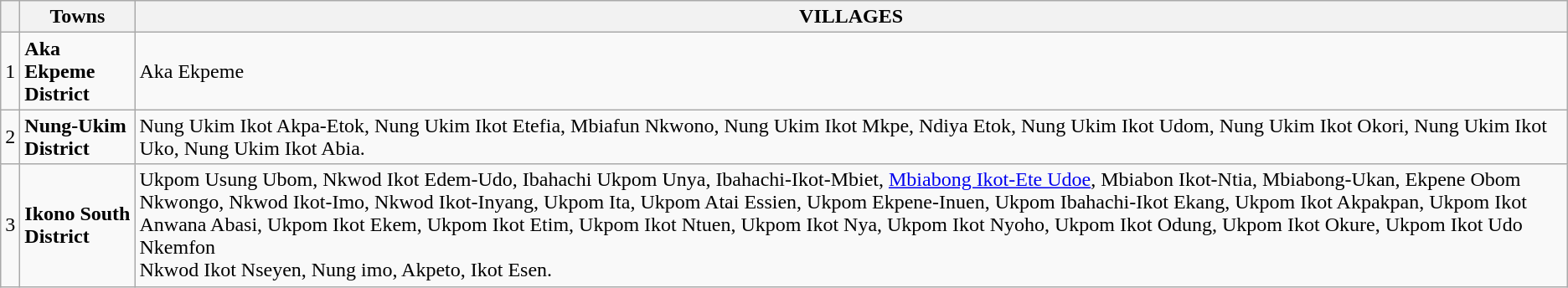<table class="wikitable">
<tr>
<th></th>
<th>Towns</th>
<th>VILLAGES</th>
</tr>
<tr>
<td>1</td>
<td><strong>Aka Ekpeme District</strong></td>
<td>Aka Ekpeme</td>
</tr>
<tr>
<td>2</td>
<td><strong>Nung-Ukim District</strong></td>
<td>Nung Ukim Ikot Akpa-Etok, Nung Ukim Ikot Etefia, Mbiafun Nkwono, Nung Ukim Ikot Mkpe, Ndiya Etok, Nung Ukim Ikot Udom, Nung Ukim Ikot Okori, Nung Ukim Ikot Uko, Nung Ukim Ikot Abia.</td>
</tr>
<tr>
<td>3</td>
<td><strong>Ikono South District</strong></td>
<td>Ukpom Usung Ubom, Nkwod Ikot Edem-Udo, Ibahachi Ukpom Unya, Ibahachi-Ikot-Mbiet, <a href='#'>Mbiabong Ikot-Ete Udoe</a>, Mbiabon Ikot-Ntia, Mbiabong-Ukan,  Ekpene Obom Nkwongo, Nkwod Ikot-Imo, Nkwod Ikot-Inyang, Ukpom Ita, Ukpom Atai Essien, Ukpom Ekpene-Inuen, Ukpom Ibahachi-Ikot Ekang, Ukpom Ikot Akpakpan, Ukpom Ikot Anwana Abasi, Ukpom Ikot Ekem, Ukpom Ikot Etim, Ukpom Ikot Ntuen, Ukpom Ikot Nya, Ukpom Ikot Nyoho, Ukpom Ikot Odung, Ukpom Ikot Okure, Ukpom Ikot Udo Nkemfon<br>Nkwod Ikot Nseyen, Nung imo, Akpeto, Ikot Esen.</td>
</tr>
</table>
